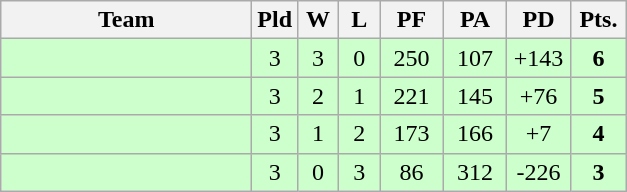<table class=wikitable style="text-align:center">
<tr>
<th width=160>Team</th>
<th width=20>Pld</th>
<th width=20>W</th>
<th width=20>L</th>
<th width=35>PF</th>
<th width=35>PA</th>
<th width=35>PD</th>
<th width=30>Pts.</th>
</tr>
<tr align="center" bgcolor="#CCFFCC">
<td align=left></td>
<td>3</td>
<td>3</td>
<td>0</td>
<td>250</td>
<td>107</td>
<td>+143</td>
<td><strong>6</strong></td>
</tr>
<tr align="center" bgcolor="#CCFFCC">
<td align=left></td>
<td>3</td>
<td>2</td>
<td>1</td>
<td>221</td>
<td>145</td>
<td>+76</td>
<td><strong>5</strong></td>
</tr>
<tr align="center" bgcolor="#CCFFCC">
<td align=left></td>
<td>3</td>
<td>1</td>
<td>2</td>
<td>173</td>
<td>166</td>
<td>+7</td>
<td><strong>4</strong></td>
</tr>
<tr align="center" bgcolor="#CCFFCC">
<td align=left></td>
<td>3</td>
<td>0</td>
<td>3</td>
<td>86</td>
<td>312</td>
<td>-226</td>
<td><strong>3</strong></td>
</tr>
</table>
